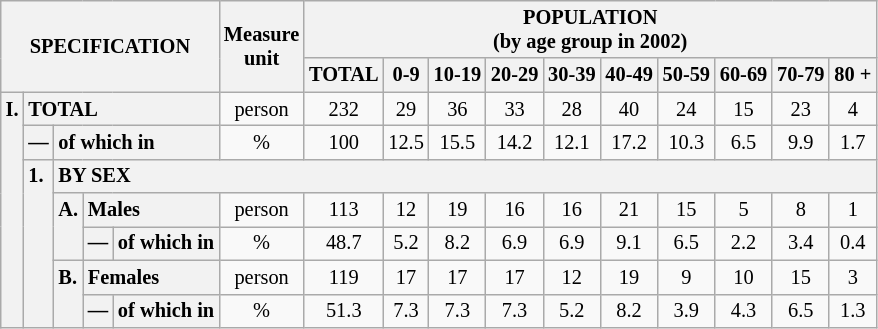<table class="wikitable" style="font-size:85%; text-align:center">
<tr>
<th rowspan="2" colspan="5">SPECIFICATION</th>
<th rowspan="2">Measure<br> unit</th>
<th colspan="10" rowspan="1">POPULATION<br> (by age group in 2002)</th>
</tr>
<tr>
<th>TOTAL</th>
<th>0-9</th>
<th>10-19</th>
<th>20-29</th>
<th>30-39</th>
<th>40-49</th>
<th>50-59</th>
<th>60-69</th>
<th>70-79</th>
<th>80 +</th>
</tr>
<tr>
<th style="text-align:left" valign="top" rowspan="7">I.</th>
<th style="text-align:left" colspan="4">TOTAL</th>
<td>person</td>
<td>232</td>
<td>29</td>
<td>36</td>
<td>33</td>
<td>28</td>
<td>40</td>
<td>24</td>
<td>15</td>
<td>23</td>
<td>4</td>
</tr>
<tr>
<th style="text-align:left" valign="top">—</th>
<th style="text-align:left" colspan="3">of which in</th>
<td>%</td>
<td>100</td>
<td>12.5</td>
<td>15.5</td>
<td>14.2</td>
<td>12.1</td>
<td>17.2</td>
<td>10.3</td>
<td>6.5</td>
<td>9.9</td>
<td>1.7</td>
</tr>
<tr>
<th style="text-align:left" valign="top" rowspan="5">1.</th>
<th style="text-align:left" colspan="14">BY SEX</th>
</tr>
<tr>
<th style="text-align:left" valign="top" rowspan="2">A.</th>
<th style="text-align:left" colspan="2">Males</th>
<td>person</td>
<td>113</td>
<td>12</td>
<td>19</td>
<td>16</td>
<td>16</td>
<td>21</td>
<td>15</td>
<td>5</td>
<td>8</td>
<td>1</td>
</tr>
<tr>
<th style="text-align:left" valign="top">—</th>
<th style="text-align:left" colspan="1">of which in</th>
<td>%</td>
<td>48.7</td>
<td>5.2</td>
<td>8.2</td>
<td>6.9</td>
<td>6.9</td>
<td>9.1</td>
<td>6.5</td>
<td>2.2</td>
<td>3.4</td>
<td>0.4</td>
</tr>
<tr>
<th style="text-align:left" valign="top" rowspan="2">B.</th>
<th style="text-align:left" colspan="2">Females</th>
<td>person</td>
<td>119</td>
<td>17</td>
<td>17</td>
<td>17</td>
<td>12</td>
<td>19</td>
<td>9</td>
<td>10</td>
<td>15</td>
<td>3</td>
</tr>
<tr>
<th style="text-align:left" valign="top">—</th>
<th style="text-align:left" colspan="1">of which in</th>
<td>%</td>
<td>51.3</td>
<td>7.3</td>
<td>7.3</td>
<td>7.3</td>
<td>5.2</td>
<td>8.2</td>
<td>3.9</td>
<td>4.3</td>
<td>6.5</td>
<td>1.3</td>
</tr>
</table>
